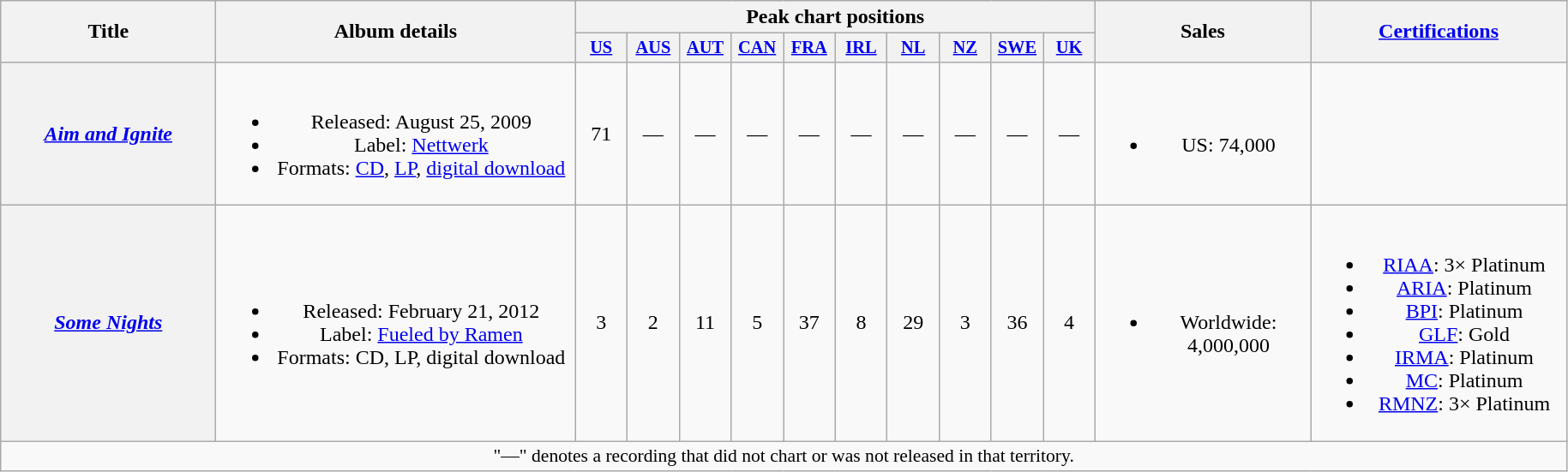<table class="wikitable plainrowheaders" style="text-align:center;">
<tr>
<th scope="col" rowspan="2" style="width:10em;">Title</th>
<th scope="col" rowspan="2" style="width:17em;">Album details</th>
<th scope="col" colspan="10">Peak chart positions</th>
<th scope="col" rowspan="2" style="width:10em;">Sales</th>
<th scope="col" rowspan="2" style="width:12em;"><a href='#'>Certifications</a></th>
</tr>
<tr>
<th scope="col" style="width:2.5em;font-size:85%;"><a href='#'>US</a><br></th>
<th scope="col" style="width:2.5em;font-size:85%;"><a href='#'>AUS</a><br></th>
<th scope="col" style="width:2.5em;font-size:85%;"><a href='#'>AUT</a><br></th>
<th scope="col" style="width:2.5em;font-size:85%;"><a href='#'>CAN</a><br></th>
<th scope="col" style="width:2.5em;font-size:85%;"><a href='#'>FRA</a><br></th>
<th scope="col" style="width:2.5em;font-size:85%;"><a href='#'>IRL</a><br></th>
<th scope="col" style="width:2.5em;font-size:85%;"><a href='#'>NL</a><br></th>
<th scope="col" style="width:2.5em;font-size:85%;"><a href='#'>NZ</a><br></th>
<th scope="col" style="width:2.5em;font-size:85%;"><a href='#'>SWE</a><br></th>
<th scope="col" style="width:2.5em;font-size:85%;"><a href='#'>UK</a><br></th>
</tr>
<tr>
<th scope="row"><em><a href='#'>Aim and Ignite</a></em></th>
<td><br><ul><li>Released: August 25, 2009</li><li>Label: <a href='#'>Nettwerk</a></li><li>Formats: <a href='#'>CD</a>, <a href='#'>LP</a>, <a href='#'>digital download</a></li></ul></td>
<td>71</td>
<td>—</td>
<td>—</td>
<td>—</td>
<td>—</td>
<td>—</td>
<td>—</td>
<td>—</td>
<td>—</td>
<td>—</td>
<td><br><ul><li>US: 74,000</li></ul></td>
<td></td>
</tr>
<tr>
<th scope="row"><em><a href='#'>Some Nights</a></em></th>
<td><br><ul><li>Released: February 21, 2012</li><li>Label: <a href='#'>Fueled by Ramen</a></li><li>Formats: CD, LP, digital download</li></ul></td>
<td>3</td>
<td>2</td>
<td>11</td>
<td>5</td>
<td>37</td>
<td>8</td>
<td>29</td>
<td>3</td>
<td>36</td>
<td>4</td>
<td><br><ul><li>Worldwide: 4,000,000</li></ul></td>
<td><br><ul><li><a href='#'>RIAA</a>: 3× Platinum</li><li><a href='#'>ARIA</a>: Platinum</li><li><a href='#'>BPI</a>: Platinum</li><li><a href='#'>GLF</a>: Gold</li><li><a href='#'>IRMA</a>: Platinum</li><li><a href='#'>MC</a>: Platinum</li><li><a href='#'>RMNZ</a>: 3× Platinum</li></ul></td>
</tr>
<tr>
<td colspan="14" style="font-size:90%">"—" denotes a recording that did not chart or was not released in that territory.</td>
</tr>
</table>
